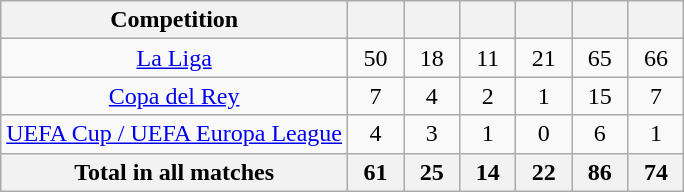<table class="wikitable" style="text-align:center">
<tr>
<th>Competition</th>
<th width=30></th>
<th width=30></th>
<th width=30></th>
<th width=30></th>
<th width=30></th>
<th width=30></th>
</tr>
<tr>
<td><a href='#'>La Liga</a></td>
<td>50</td>
<td>18</td>
<td>11</td>
<td>21</td>
<td>65</td>
<td>66</td>
</tr>
<tr>
<td><a href='#'>Copa del Rey</a></td>
<td>7</td>
<td>4</td>
<td>2</td>
<td>1</td>
<td>15</td>
<td>7</td>
</tr>
<tr>
<td><a href='#'>UEFA Cup / UEFA Europa League</a></td>
<td>4</td>
<td>3</td>
<td>1</td>
<td>0</td>
<td>6</td>
<td>1</td>
</tr>
<tr>
<th>Total in all matches</th>
<th>61</th>
<th>25</th>
<th>14</th>
<th>22</th>
<th>86</th>
<th>74</th>
</tr>
</table>
